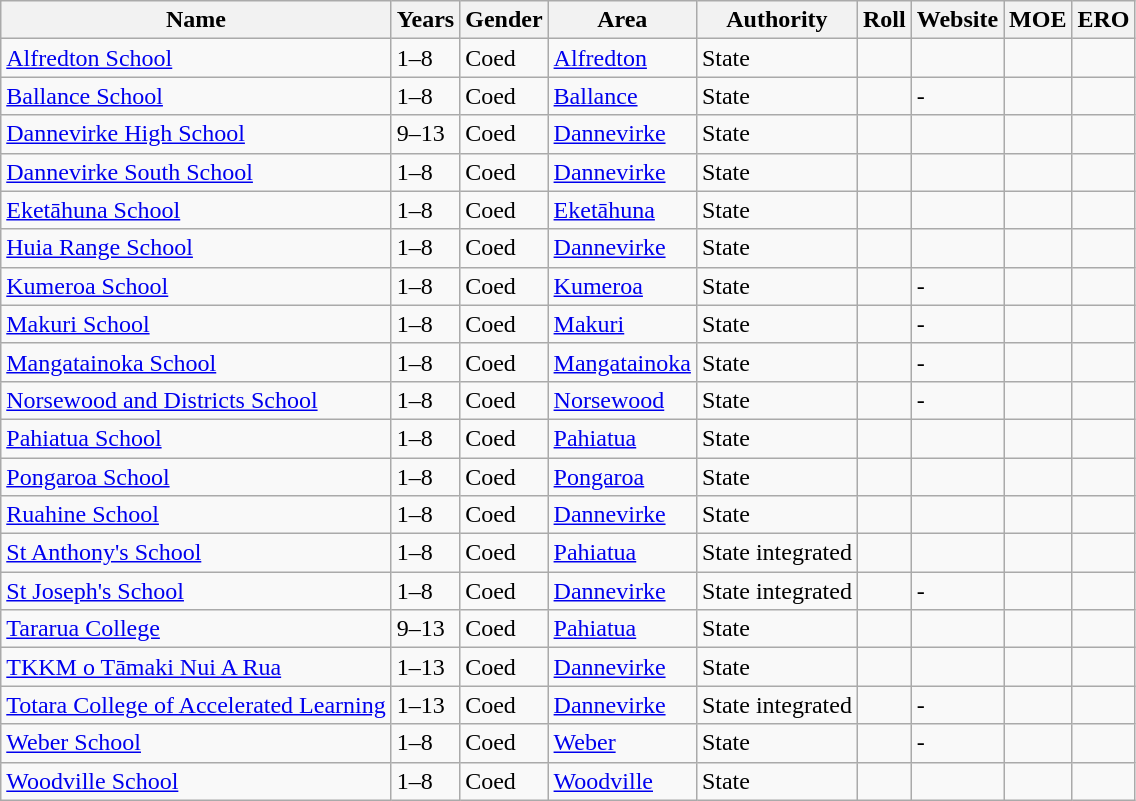<table class="wikitable sortable">
<tr>
<th>Name</th>
<th>Years</th>
<th>Gender</th>
<th>Area</th>
<th>Authority</th>
<th>Roll</th>
<th>Website</th>
<th>MOE</th>
<th>ERO</th>
</tr>
<tr>
<td><a href='#'>Alfredton School</a></td>
<td>1–8</td>
<td>Coed</td>
<td><a href='#'>Alfredton</a></td>
<td>State</td>
<td></td>
<td></td>
<td></td>
<td></td>
</tr>
<tr>
<td><a href='#'>Ballance School</a></td>
<td>1–8</td>
<td>Coed</td>
<td><a href='#'>Ballance</a></td>
<td>State</td>
<td></td>
<td>-</td>
<td></td>
<td></td>
</tr>
<tr>
<td><a href='#'>Dannevirke High School</a></td>
<td>9–13</td>
<td>Coed</td>
<td><a href='#'>Dannevirke</a></td>
<td>State</td>
<td></td>
<td></td>
<td></td>
<td></td>
</tr>
<tr>
<td><a href='#'>Dannevirke South School</a></td>
<td>1–8</td>
<td>Coed</td>
<td><a href='#'>Dannevirke</a></td>
<td>State</td>
<td></td>
<td></td>
<td></td>
<td></td>
</tr>
<tr>
<td><a href='#'>Eketāhuna School</a></td>
<td>1–8</td>
<td>Coed</td>
<td><a href='#'>Eketāhuna</a></td>
<td>State</td>
<td></td>
<td></td>
<td></td>
<td></td>
</tr>
<tr>
<td><a href='#'>Huia Range School</a></td>
<td>1–8</td>
<td>Coed</td>
<td><a href='#'>Dannevirke</a></td>
<td>State</td>
<td></td>
<td></td>
<td></td>
<td></td>
</tr>
<tr>
<td><a href='#'>Kumeroa School</a></td>
<td>1–8</td>
<td>Coed</td>
<td><a href='#'>Kumeroa</a></td>
<td>State</td>
<td></td>
<td>-</td>
<td></td>
<td></td>
</tr>
<tr>
<td><a href='#'>Makuri School</a></td>
<td>1–8</td>
<td>Coed</td>
<td><a href='#'>Makuri</a></td>
<td>State</td>
<td></td>
<td>-</td>
<td></td>
<td></td>
</tr>
<tr>
<td><a href='#'>Mangatainoka School</a></td>
<td>1–8</td>
<td>Coed</td>
<td><a href='#'>Mangatainoka</a></td>
<td>State</td>
<td></td>
<td>-</td>
<td></td>
<td></td>
</tr>
<tr>
<td><a href='#'>Norsewood and Districts School</a></td>
<td>1–8</td>
<td>Coed</td>
<td><a href='#'>Norsewood</a></td>
<td>State</td>
<td></td>
<td>-</td>
<td></td>
<td></td>
</tr>
<tr>
<td><a href='#'>Pahiatua School</a></td>
<td>1–8</td>
<td>Coed</td>
<td><a href='#'>Pahiatua</a></td>
<td>State</td>
<td></td>
<td></td>
<td></td>
<td></td>
</tr>
<tr>
<td><a href='#'>Pongaroa School</a></td>
<td>1–8</td>
<td>Coed</td>
<td><a href='#'>Pongaroa</a></td>
<td>State</td>
<td></td>
<td></td>
<td></td>
<td></td>
</tr>
<tr>
<td><a href='#'>Ruahine School</a></td>
<td>1–8</td>
<td>Coed</td>
<td><a href='#'>Dannevirke</a></td>
<td>State</td>
<td></td>
<td></td>
<td></td>
<td></td>
</tr>
<tr>
<td><a href='#'>St Anthony's School</a></td>
<td>1–8</td>
<td>Coed</td>
<td><a href='#'>Pahiatua</a></td>
<td>State integrated</td>
<td></td>
<td></td>
<td></td>
<td></td>
</tr>
<tr>
<td><a href='#'>St Joseph's School</a></td>
<td>1–8</td>
<td>Coed</td>
<td><a href='#'>Dannevirke</a></td>
<td>State integrated</td>
<td></td>
<td>-</td>
<td></td>
<td></td>
</tr>
<tr>
<td><a href='#'>Tararua College</a></td>
<td>9–13</td>
<td>Coed</td>
<td><a href='#'>Pahiatua</a></td>
<td>State</td>
<td></td>
<td></td>
<td></td>
<td></td>
</tr>
<tr>
<td><a href='#'>TKKM o Tāmaki Nui A Rua</a></td>
<td>1–13</td>
<td>Coed</td>
<td><a href='#'>Dannevirke</a></td>
<td>State</td>
<td></td>
<td></td>
<td></td>
<td></td>
</tr>
<tr>
<td><a href='#'>Totara College of Accelerated Learning</a></td>
<td>1–13</td>
<td>Coed</td>
<td><a href='#'>Dannevirke</a></td>
<td>State integrated</td>
<td></td>
<td>-</td>
<td></td>
<td></td>
</tr>
<tr>
<td><a href='#'>Weber School</a></td>
<td>1–8</td>
<td>Coed</td>
<td><a href='#'>Weber</a></td>
<td>State</td>
<td></td>
<td>-</td>
<td></td>
<td></td>
</tr>
<tr>
<td><a href='#'>Woodville School</a></td>
<td>1–8</td>
<td>Coed</td>
<td><a href='#'>Woodville</a></td>
<td>State</td>
<td></td>
<td></td>
<td></td>
<td></td>
</tr>
</table>
